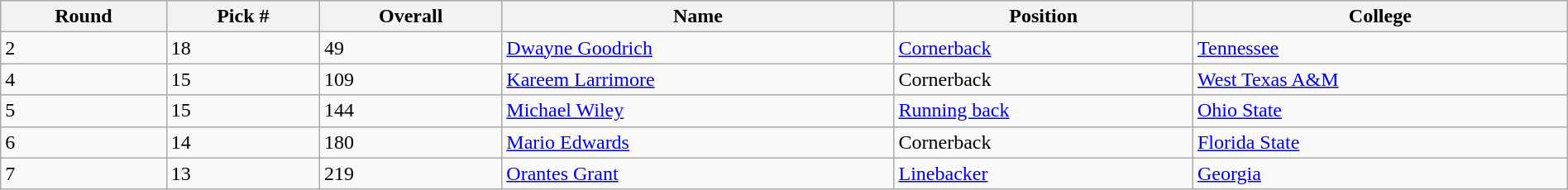<table class="wikitable sortable sortable" style="width: 100%">
<tr>
<th>Round</th>
<th>Pick #</th>
<th>Overall</th>
<th>Name</th>
<th>Position</th>
<th>College</th>
</tr>
<tr>
<td>2</td>
<td>18</td>
<td>49</td>
<td><a href='#'>Dwayne Goodrich</a></td>
<td><a href='#'>Cornerback</a></td>
<td><a href='#'>Tennessee</a></td>
</tr>
<tr>
<td>4</td>
<td>15</td>
<td>109</td>
<td><a href='#'>Kareem Larrimore</a></td>
<td>Cornerback</td>
<td><a href='#'>West Texas A&M</a></td>
</tr>
<tr>
<td>5</td>
<td>15</td>
<td>144</td>
<td><a href='#'>Michael Wiley</a></td>
<td><a href='#'>Running back</a></td>
<td><a href='#'>Ohio State</a></td>
</tr>
<tr>
<td>6</td>
<td>14</td>
<td>180</td>
<td><a href='#'>Mario Edwards</a></td>
<td>Cornerback</td>
<td><a href='#'>Florida State</a></td>
</tr>
<tr>
<td>7</td>
<td>13</td>
<td>219</td>
<td><a href='#'>Orantes Grant</a></td>
<td><a href='#'>Linebacker</a></td>
<td><a href='#'>Georgia</a></td>
</tr>
</table>
